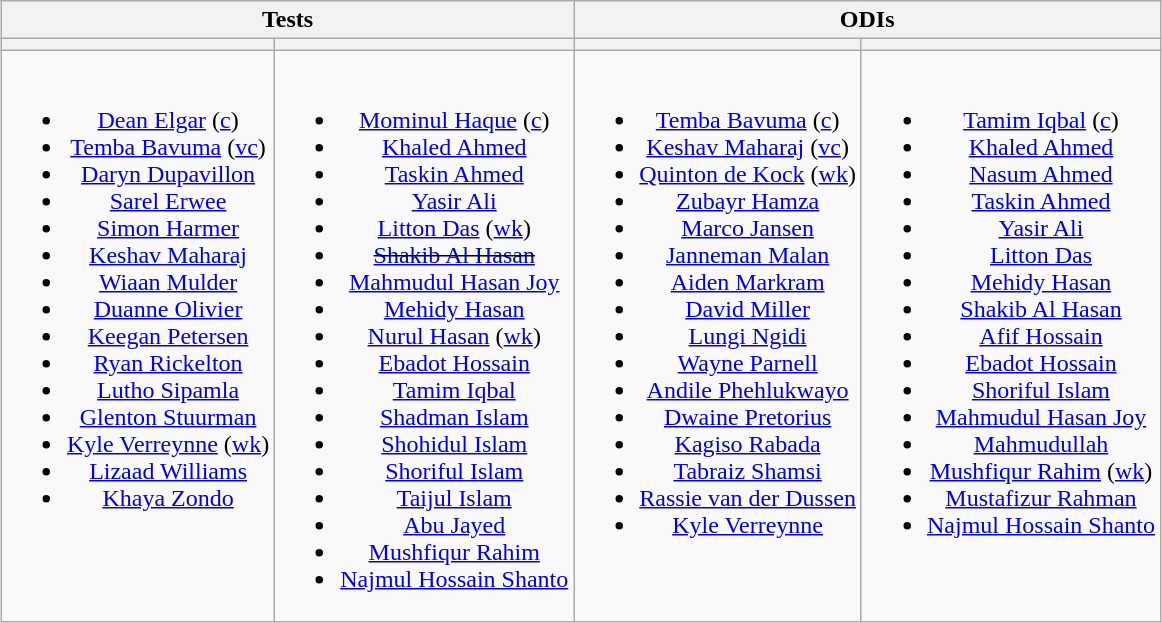<table class="wikitable" style="text-align:center; margin:auto">
<tr>
<th colspan=2>Tests</th>
<th colspan=2>ODIs</th>
</tr>
<tr>
<th></th>
<th></th>
<th></th>
<th></th>
</tr>
<tr style="vertical-align:top">
<td><br><ul><li><a href='#'>Dean Elgar</a> (<a href='#'>c</a>)</li><li><a href='#'>Temba Bavuma</a> (<a href='#'>vc</a>)</li><li><a href='#'>Daryn Dupavillon</a></li><li><a href='#'>Sarel Erwee</a></li><li><a href='#'>Simon Harmer</a></li><li><a href='#'>Keshav Maharaj</a></li><li><a href='#'>Wiaan Mulder</a></li><li><a href='#'>Duanne Olivier</a></li><li><a href='#'>Keegan Petersen</a></li><li><a href='#'>Ryan Rickelton</a></li><li><a href='#'>Lutho Sipamla</a></li><li><a href='#'>Glenton Stuurman</a></li><li><a href='#'>Kyle Verreynne</a> (<a href='#'>wk</a>)</li><li><a href='#'>Lizaad Williams</a></li><li><a href='#'>Khaya Zondo</a></li></ul></td>
<td><br><ul><li><a href='#'>Mominul Haque</a> (<a href='#'>c</a>)</li><li><a href='#'>Khaled Ahmed</a></li><li><a href='#'>Taskin Ahmed</a></li><li><a href='#'>Yasir Ali</a></li><li><a href='#'>Litton Das</a> (<a href='#'>wk</a>)</li><li><s><a href='#'>Shakib Al Hasan</a></s></li><li><a href='#'>Mahmudul Hasan Joy</a></li><li><a href='#'>Mehidy Hasan</a></li><li><a href='#'>Nurul Hasan</a> (<a href='#'>wk</a>)</li><li><a href='#'>Ebadot Hossain</a></li><li><a href='#'>Tamim Iqbal</a></li><li><a href='#'>Shadman Islam</a></li><li><a href='#'>Shohidul Islam</a></li><li><a href='#'>Shoriful Islam</a></li><li><a href='#'>Taijul Islam</a></li><li><a href='#'>Abu Jayed</a></li><li><a href='#'>Mushfiqur Rahim</a></li><li><a href='#'>Najmul Hossain Shanto</a></li></ul></td>
<td><br><ul><li><a href='#'>Temba Bavuma</a> (<a href='#'>c</a>)</li><li><a href='#'>Keshav Maharaj</a> (<a href='#'>vc</a>)</li><li><a href='#'>Quinton de Kock</a> (<a href='#'>wk</a>)</li><li><a href='#'>Zubayr Hamza</a></li><li><a href='#'>Marco Jansen</a></li><li><a href='#'>Janneman Malan</a></li><li><a href='#'>Aiden Markram</a></li><li><a href='#'>David Miller</a></li><li><a href='#'>Lungi Ngidi</a></li><li><a href='#'>Wayne Parnell</a></li><li><a href='#'>Andile Phehlukwayo</a></li><li><a href='#'>Dwaine Pretorius</a></li><li><a href='#'>Kagiso Rabada</a></li><li><a href='#'>Tabraiz Shamsi</a></li><li><a href='#'>Rassie van der Dussen</a></li><li><a href='#'>Kyle Verreynne</a></li></ul></td>
<td><br><ul><li><a href='#'>Tamim Iqbal</a> (<a href='#'>c</a>)</li><li><a href='#'>Khaled Ahmed</a></li><li><a href='#'>Nasum Ahmed</a></li><li><a href='#'>Taskin Ahmed</a></li><li><a href='#'>Yasir Ali</a></li><li><a href='#'>Litton Das</a></li><li><a href='#'>Mehidy Hasan</a></li><li><a href='#'>Shakib Al Hasan</a></li><li><a href='#'>Afif Hossain</a></li><li><a href='#'>Ebadot Hossain</a></li><li><a href='#'>Shoriful Islam</a></li><li><a href='#'>Mahmudul Hasan Joy</a></li><li><a href='#'>Mahmudullah</a></li><li><a href='#'>Mushfiqur Rahim</a> (<a href='#'>wk</a>)</li><li><a href='#'>Mustafizur Rahman</a></li><li><a href='#'>Najmul Hossain Shanto</a></li></ul></td>
</tr>
</table>
